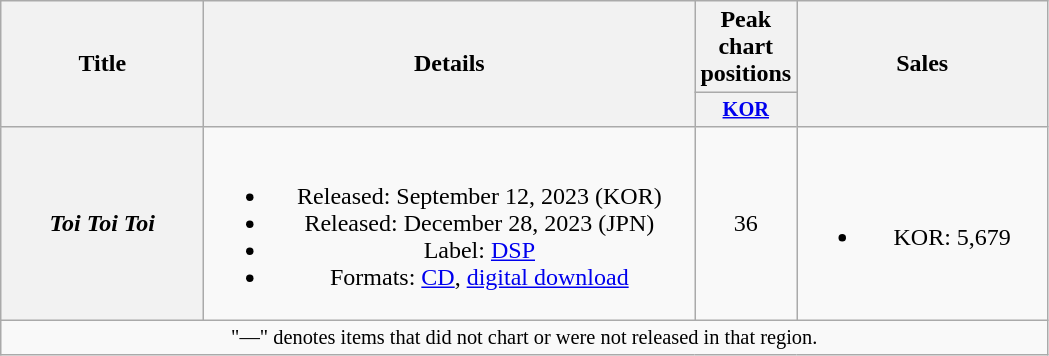<table class="wikitable plainrowheaders" style="text-align:center;">
<tr>
<th scope="col" rowspan="2" style="width:8em;">Title</th>
<th scope="col" rowspan="2" style="width:20em;">Details</th>
<th scope="col" colspan="1">Peak chart positions</th>
<th scope="col" rowspan="2" style="width:10em;">Sales</th>
</tr>
<tr>
<th scope="col" style="width:2.5em;font-size:85%;"><a href='#'>KOR</a><br></th>
</tr>
<tr>
<th scope="row"><em>Toi Toi Toi</em></th>
<td><br><ul><li>Released: September 12, 2023 (KOR)</li><li>Released: December 28, 2023 (JPN)</li><li>Label: <a href='#'>DSP</a></li><li>Formats: <a href='#'>CD</a>, <a href='#'>digital download</a></li></ul></td>
<td>36</td>
<td><br><ul><li>KOR: 5,679</li></ul></td>
</tr>
<tr>
<td colspan="4" style="font-size:85%;">"—" denotes items that did not chart or were not released in that region.</td>
</tr>
</table>
